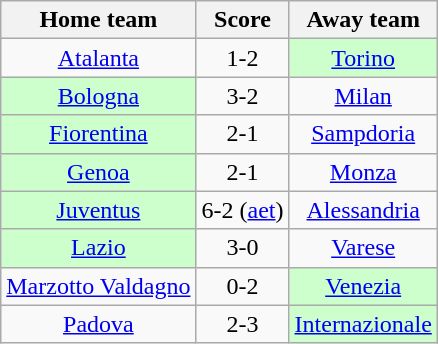<table class="wikitable" style="text-align: center">
<tr>
<th>Home team</th>
<th>Score</th>
<th>Away team</th>
</tr>
<tr>
<td><a href='#'>Atalanta</a></td>
<td>1-2</td>
<td bgcolor="ccffcc"><a href='#'>Torino</a></td>
</tr>
<tr>
<td bgcolor="ccffcc"><a href='#'>Bologna</a></td>
<td>3-2</td>
<td><a href='#'>Milan</a></td>
</tr>
<tr>
<td bgcolor="ccffcc"><a href='#'>Fiorentina</a></td>
<td>2-1</td>
<td><a href='#'>Sampdoria</a></td>
</tr>
<tr>
<td bgcolor="ccffcc"><a href='#'>Genoa</a></td>
<td>2-1</td>
<td><a href='#'>Monza</a></td>
</tr>
<tr>
<td bgcolor="ccffcc"><a href='#'>Juventus</a></td>
<td>6-2 (<a href='#'>aet</a>)</td>
<td><a href='#'>Alessandria</a></td>
</tr>
<tr>
<td bgcolor="ccffcc"><a href='#'>Lazio</a></td>
<td>3-0</td>
<td><a href='#'>Varese</a></td>
</tr>
<tr>
<td><a href='#'>Marzotto Valdagno</a></td>
<td>0-2</td>
<td bgcolor="ccffcc"><a href='#'>Venezia</a></td>
</tr>
<tr>
<td><a href='#'>Padova</a></td>
<td>2-3</td>
<td bgcolor="ccffcc"><a href='#'>Internazionale</a></td>
</tr>
</table>
